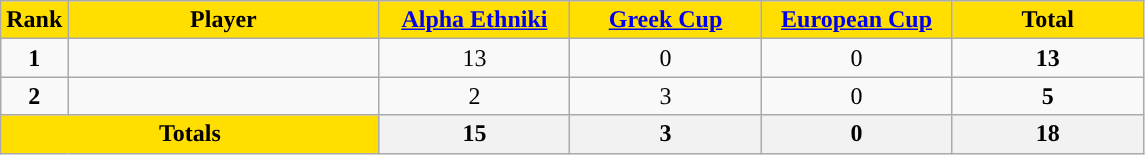<table class="wikitable sortable" style="text-align:center">
<tr>
<th style="background:#FFDE00">Rank</th>
<th width=200 style="background:#FFDE00">Player</th>
<th width=120 style="background:#FFDE00"><a href='#'>Alpha Ethniki</a></th>
<th width=120 style="background:#FFDE00"><a href='#'>Greek Cup</a></th>
<th width=120 style="background:#FFDE00"><a href='#'>European Cup</a></th>
<th width=120 style="background:#FFDE00">Total</th>
</tr>
<tr>
<td><strong>1</strong></td>
<td align=left></td>
<td>13</td>
<td>0</td>
<td>0</td>
<td><strong>13</strong></td>
</tr>
<tr>
<td><strong>2</strong></td>
<td align=left></td>
<td>2</td>
<td>3</td>
<td>0</td>
<td><strong>5</strong></td>
</tr>
<tr class="sortbottom">
<th colspan=2 style="background:#FFDE00"><strong>Totals</strong></th>
<th><strong>15</strong></th>
<th><strong> 3</strong></th>
<th><strong> 0</strong></th>
<th><strong>18</strong></th>
</tr>
</table>
